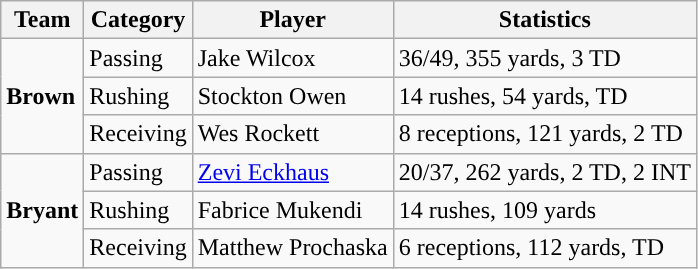<table class="wikitable" style="float: left;">
<tr>
<th>Team</th>
<th>Category</th>
<th>Player</th>
<th>Statistics</th>
</tr>
<tr>
<td rowspan=3><strong>Brown</strong></td>
<td>Passing</td>
<td>Jake Wilcox</td>
<td>36/49, 355 yards, 3 TD</td>
</tr>
<tr>
<td>Rushing</td>
<td>Stockton Owen</td>
<td>14 rushes, 54 yards, TD</td>
</tr>
<tr>
<td>Receiving</td>
<td>Wes Rockett</td>
<td>8 receptions, 121 yards, 2 TD</td>
</tr>
<tr>
<td rowspan=3><strong>Bryant</strong></td>
<td>Passing</td>
<td><a href='#'>Zevi Eckhaus</a></td>
<td>20/37, 262 yards, 2 TD, 2 INT</td>
</tr>
<tr>
<td>Rushing</td>
<td>Fabrice Mukendi</td>
<td>14 rushes, 109 yards</td>
</tr>
<tr>
<td>Receiving</td>
<td>Matthew Prochaska</td>
<td>6 receptions, 112 yards, TD</td>
</tr>
</table>
